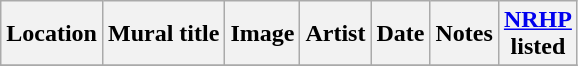<table class="wikitable sortable">
<tr>
<th>Location</th>
<th>Mural title</th>
<th>Image</th>
<th>Artist</th>
<th>Date</th>
<th>Notes</th>
<th><a href='#'>NRHP</a><br>listed</th>
</tr>
<tr>
</tr>
</table>
